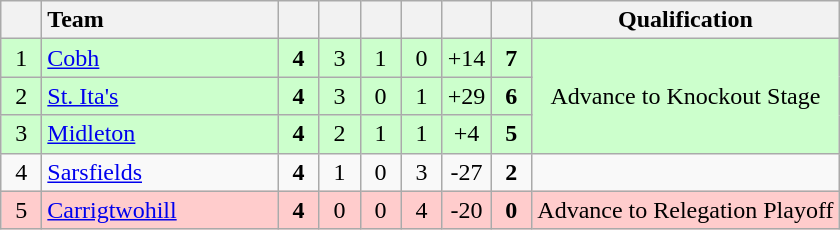<table class="wikitable" style="text-align:center">
<tr>
<th width="20"></th>
<th width="150" style="text-align:left;">Team</th>
<th width="20"></th>
<th width="20"></th>
<th width="20"></th>
<th width="20"></th>
<th width="20"></th>
<th width="20"></th>
<th>Qualification</th>
</tr>
<tr style="background:#ccffcc">
<td>1</td>
<td align="left"> <a href='#'>Cobh</a></td>
<td><strong>4</strong></td>
<td>3</td>
<td>1</td>
<td>0</td>
<td>+14</td>
<td><strong>7</strong></td>
<td rowspan="3">Advance to Knockout Stage</td>
</tr>
<tr style="background:#ccffcc">
<td>2</td>
<td align="left"> <a href='#'>St. Ita's</a></td>
<td><strong>4</strong></td>
<td>3</td>
<td>0</td>
<td>1</td>
<td>+29</td>
<td><strong>6</strong></td>
</tr>
<tr style="background:#ccffcc">
<td>3</td>
<td align="left"> <a href='#'>Midleton</a></td>
<td><strong>4</strong></td>
<td>2</td>
<td>1</td>
<td>1</td>
<td>+4</td>
<td><strong>5</strong></td>
</tr>
<tr>
<td>4</td>
<td align="left"> <a href='#'>Sarsfields</a></td>
<td><strong>4</strong></td>
<td>1</td>
<td>0</td>
<td>3</td>
<td>-27</td>
<td><strong>2</strong></td>
<td></td>
</tr>
<tr style="background:#ffcccc">
<td>5</td>
<td align="left"> <a href='#'>Carrigtwohill</a></td>
<td><strong>4</strong></td>
<td>0</td>
<td>0</td>
<td>4</td>
<td>-20</td>
<td><strong>0</strong></td>
<td>Advance to Relegation Playoff</td>
</tr>
</table>
